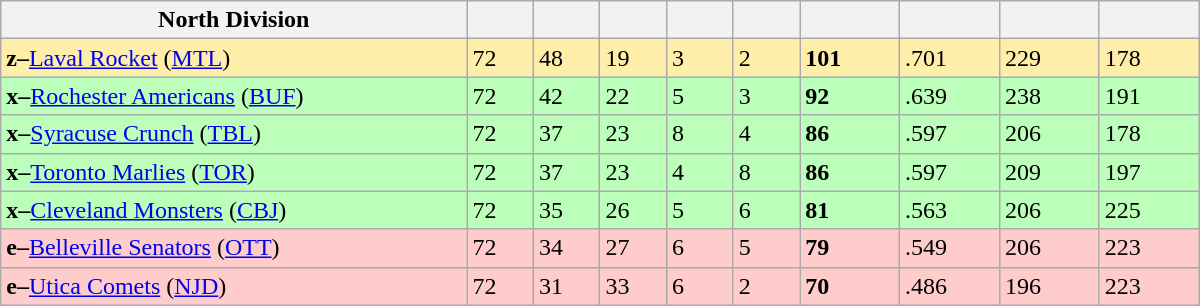<table class="wikitable" style="width:50em">
<tr>
<th width="35%">North Division</th>
<th width="5%"></th>
<th width="5%"></th>
<th width="5%"></th>
<th width="5%"></th>
<th width="5%"></th>
<th width="7.5%"></th>
<th width="7.5%"></th>
<th width="7.5%"></th>
<th width="7.5%"></th>
</tr>
<tr bgcolor=#ffeeaa>
<td><strong>z–</strong><a href='#'>Laval Rocket</a> (<a href='#'>MTL</a>)</td>
<td>72</td>
<td>48</td>
<td>19</td>
<td>3</td>
<td>2</td>
<td><strong>101</strong></td>
<td>.701</td>
<td>229</td>
<td>178</td>
</tr>
<tr bgcolor=#bbffbb>
<td><strong>x–</strong><a href='#'>Rochester Americans</a> (<a href='#'>BUF</a>)</td>
<td>72</td>
<td>42</td>
<td>22</td>
<td>5</td>
<td>3</td>
<td><strong>92</strong></td>
<td>.639</td>
<td>238</td>
<td>191</td>
</tr>
<tr bgcolor=#bbffbb>
<td><strong>x–</strong><a href='#'>Syracuse Crunch</a> (<a href='#'>TBL</a>)</td>
<td>72</td>
<td>37</td>
<td>23</td>
<td>8</td>
<td>4</td>
<td><strong>86</strong></td>
<td>.597</td>
<td>206</td>
<td>178</td>
</tr>
<tr bgcolor=#bbffbb>
<td><strong>x–</strong><a href='#'>Toronto Marlies</a> (<a href='#'>TOR</a>)</td>
<td>72</td>
<td>37</td>
<td>23</td>
<td>4</td>
<td>8</td>
<td><strong>86</strong></td>
<td>.597</td>
<td>209</td>
<td>197</td>
</tr>
<tr bgcolor=#bbffbb>
<td><strong>x–</strong><a href='#'>Cleveland Monsters</a> (<a href='#'>CBJ</a>)</td>
<td>72</td>
<td>35</td>
<td>26</td>
<td>5</td>
<td>6</td>
<td><strong>81</strong></td>
<td>.563</td>
<td>206</td>
<td>225</td>
</tr>
<tr bgcolor=#ffcccc>
<td><strong>e–</strong><a href='#'>Belleville Senators</a> (<a href='#'>OTT</a>)</td>
<td>72</td>
<td>34</td>
<td>27</td>
<td>6</td>
<td>5</td>
<td><strong>79</strong></td>
<td>.549</td>
<td>206</td>
<td>223</td>
</tr>
<tr bgcolor=#ffcccc>
<td><strong>e–</strong><a href='#'>Utica Comets</a> (<a href='#'>NJD</a>)</td>
<td>72</td>
<td>31</td>
<td>33</td>
<td>6</td>
<td>2</td>
<td><strong>70</strong></td>
<td>.486</td>
<td>196</td>
<td>223</td>
</tr>
</table>
